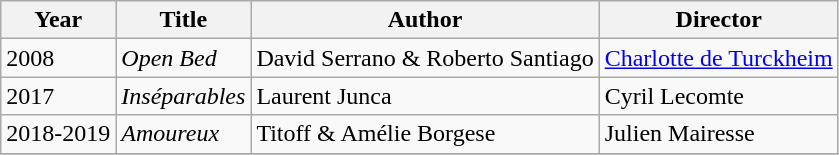<table class="wikitable">
<tr>
<th>Year</th>
<th>Title</th>
<th>Author</th>
<th>Director</th>
</tr>
<tr>
<td>2008</td>
<td><em>Open Bed</em></td>
<td>David Serrano & Roberto Santiago</td>
<td><a href='#'>Charlotte de Turckheim</a></td>
</tr>
<tr>
<td>2017</td>
<td><em>Inséparables</em></td>
<td>Laurent Junca</td>
<td>Cyril Lecomte</td>
</tr>
<tr>
<td>2018-2019</td>
<td><em>Amoureux</em></td>
<td>Titoff & Amélie Borgese</td>
<td>Julien Mairesse</td>
</tr>
<tr>
</tr>
</table>
